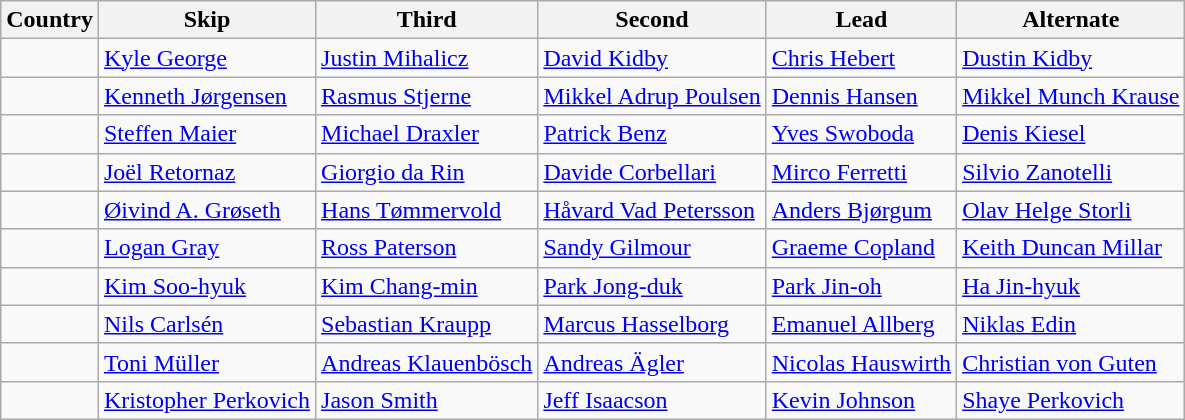<table class=wikitable>
<tr>
<th>Country</th>
<th>Skip</th>
<th>Third</th>
<th>Second</th>
<th>Lead</th>
<th>Alternate</th>
</tr>
<tr>
<td></td>
<td><a href='#'>Kyle George</a></td>
<td><a href='#'>Justin Mihalicz</a></td>
<td><a href='#'>David Kidby</a></td>
<td><a href='#'>Chris Hebert</a></td>
<td><a href='#'>Dustin Kidby</a></td>
</tr>
<tr>
<td></td>
<td><a href='#'>Kenneth Jørgensen</a></td>
<td><a href='#'>Rasmus Stjerne</a></td>
<td><a href='#'>Mikkel Adrup Poulsen</a></td>
<td><a href='#'>Dennis Hansen</a></td>
<td><a href='#'>Mikkel Munch Krause</a></td>
</tr>
<tr>
<td></td>
<td><a href='#'>Steffen Maier</a></td>
<td><a href='#'>Michael Draxler</a></td>
<td><a href='#'>Patrick Benz</a></td>
<td><a href='#'>Yves Swoboda</a></td>
<td><a href='#'>Denis Kiesel</a></td>
</tr>
<tr>
<td></td>
<td><a href='#'>Joël Retornaz</a></td>
<td><a href='#'>Giorgio da Rin</a></td>
<td><a href='#'>Davide Corbellari</a></td>
<td><a href='#'>Mirco Ferretti</a></td>
<td><a href='#'>Silvio Zanotelli</a></td>
</tr>
<tr>
<td></td>
<td><a href='#'>Øivind A. Grøseth</a></td>
<td><a href='#'>Hans Tømmervold</a></td>
<td><a href='#'>Håvard Vad Petersson</a></td>
<td><a href='#'>Anders Bjørgum</a></td>
<td><a href='#'>Olav Helge Storli</a></td>
</tr>
<tr>
<td></td>
<td><a href='#'>Logan Gray</a></td>
<td><a href='#'>Ross Paterson</a></td>
<td><a href='#'>Sandy Gilmour</a></td>
<td><a href='#'>Graeme Copland</a></td>
<td><a href='#'>Keith Duncan Millar</a></td>
</tr>
<tr>
<td></td>
<td><a href='#'>Kim Soo-hyuk</a></td>
<td><a href='#'>Kim Chang-min</a></td>
<td><a href='#'>Park Jong-duk</a></td>
<td><a href='#'>Park Jin-oh</a></td>
<td><a href='#'>Ha Jin-hyuk</a></td>
</tr>
<tr>
<td></td>
<td><a href='#'>Nils Carlsén</a></td>
<td><a href='#'>Sebastian Kraupp</a></td>
<td><a href='#'>Marcus Hasselborg</a></td>
<td><a href='#'>Emanuel Allberg</a></td>
<td><a href='#'>Niklas Edin</a></td>
</tr>
<tr>
<td></td>
<td><a href='#'>Toni Müller</a></td>
<td><a href='#'>Andreas Klauenbösch</a></td>
<td><a href='#'>Andreas Ägler</a></td>
<td><a href='#'>Nicolas Hauswirth</a></td>
<td><a href='#'>Christian von Guten</a></td>
</tr>
<tr>
<td></td>
<td><a href='#'>Kristopher Perkovich</a></td>
<td><a href='#'>Jason Smith</a></td>
<td><a href='#'>Jeff Isaacson</a></td>
<td><a href='#'>Kevin Johnson</a></td>
<td><a href='#'>Shaye Perkovich</a></td>
</tr>
</table>
